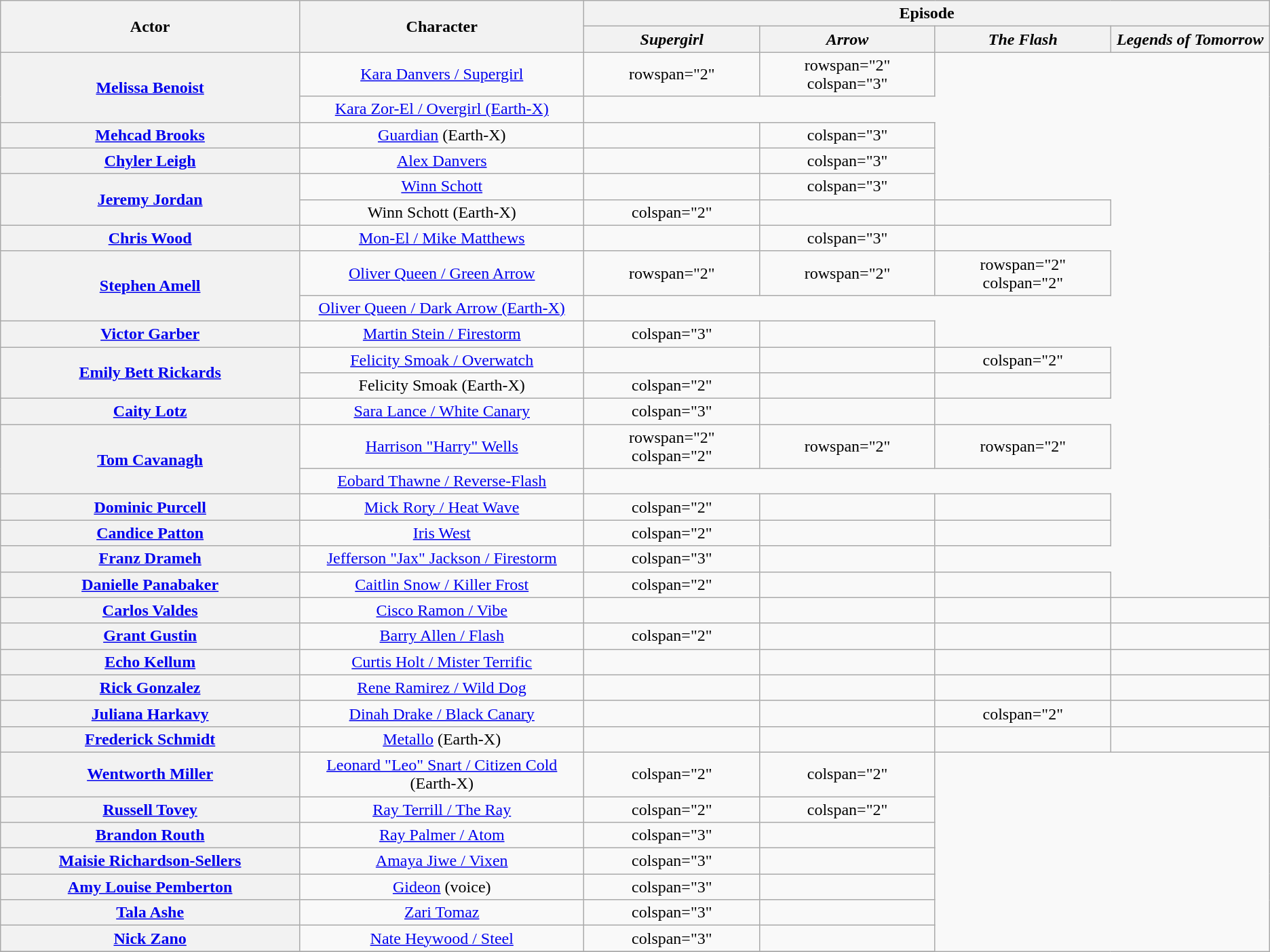<table class="wikitable plainrowheaders" style="text-align:center;">
<tr>
<th scope="col" rowspan="2" style="width:5%;">Actor</th>
<th scope="col" rowspan="2" style="width:5%;">Character</th>
<th scope="col" colspan="4">Episode</th>
</tr>
<tr>
<th scope="col" style="width:2%;"><em>Supergirl</em></th>
<th scope="col" style="width:2%;"><em>Arrow</em></th>
<th scope="col" style="width:2%;"><em>The Flash</em></th>
<th scope="col" style="width:2%;"><em>Legends of Tomorrow</em></th>
</tr>
<tr>
<th scope="row" rowspan="2" style="text-align:center;"><a href='#'>Melissa Benoist</a></th>
<td><a href='#'>Kara Danvers / Supergirl</a></td>
<td>rowspan="2" </td>
<td>rowspan="2" colspan="3" </td>
</tr>
<tr>
<td><a href='#'>Kara Zor-El / Overgirl (Earth-X)</a></td>
</tr>
<tr>
<th scope="row" style="text-align:center;"><a href='#'>Mehcad Brooks</a></th>
<td><a href='#'>Guardian</a> (Earth-X)</td>
<td></td>
<td>colspan="3" </td>
</tr>
<tr>
<th scope="row" style="text-align:center;"><a href='#'>Chyler Leigh</a></th>
<td><a href='#'>Alex Danvers</a></td>
<td></td>
<td>colspan="3" </td>
</tr>
<tr>
<th scope="row" rowspan="2" style="text-align:center;"><a href='#'>Jeremy Jordan</a></th>
<td><a href='#'>Winn Schott</a></td>
<td></td>
<td>colspan="3" </td>
</tr>
<tr>
<td>Winn Schott (Earth-X)</td>
<td>colspan="2" </td>
<td></td>
<td></td>
</tr>
<tr>
<th scope="row" style="text-align:center;"><a href='#'>Chris Wood</a></th>
<td><a href='#'>Mon-El / Mike Matthews</a></td>
<td></td>
<td>colspan="3" </td>
</tr>
<tr>
<th scope="row" rowspan="2" style="text-align:center;"><a href='#'>Stephen Amell</a></th>
<td><a href='#'>Oliver Queen / Green Arrow</a></td>
<td>rowspan="2" </td>
<td>rowspan="2" </td>
<td>rowspan="2" colspan="2" </td>
</tr>
<tr>
<td><a href='#'>Oliver Queen / Dark Arrow (Earth-X)</a></td>
</tr>
<tr>
<th scope="row" style="text-align:center;"><a href='#'>Victor Garber</a></th>
<td><a href='#'>Martin Stein / Firestorm</a></td>
<td>colspan="3" </td>
<td></td>
</tr>
<tr>
<th scope="row" rowspan="2" style="text-align:center;"><a href='#'>Emily Bett Rickards</a></th>
<td><a href='#'>Felicity Smoak / Overwatch</a></td>
<td></td>
<td></td>
<td>colspan="2" </td>
</tr>
<tr>
<td>Felicity Smoak (Earth-X)</td>
<td>colspan="2" </td>
<td></td>
<td></td>
</tr>
<tr>
<th scope="row" style="text-align:center;"><a href='#'>Caity Lotz</a></th>
<td><a href='#'>Sara Lance / White Canary</a></td>
<td>colspan="3" </td>
<td></td>
</tr>
<tr>
<th scope="row" rowspan="2" style="text-align:center;"><a href='#'>Tom Cavanagh</a></th>
<td><a href='#'>Harrison "Harry" Wells</a></td>
<td>rowspan="2" colspan="2" </td>
<td>rowspan="2" </td>
<td>rowspan="2" </td>
</tr>
<tr>
<td><a href='#'>Eobard Thawne / Reverse-Flash</a></td>
</tr>
<tr>
<th scope="row" style="text-align:center;"><a href='#'>Dominic Purcell</a></th>
<td><a href='#'>Mick Rory / Heat Wave</a></td>
<td>colspan="2" </td>
<td></td>
<td></td>
</tr>
<tr>
<th scope="row" style="text-align:center;"><a href='#'>Candice Patton</a></th>
<td><a href='#'>Iris West</a></td>
<td>colspan="2" </td>
<td></td>
<td></td>
</tr>
<tr>
<th scope="row" style="text-align:center;"><a href='#'>Franz Drameh</a></th>
<td><a href='#'>Jefferson "Jax" Jackson / Firestorm</a></td>
<td>colspan="3" </td>
<td></td>
</tr>
<tr>
<th scope="row" style="text-align:center;"><a href='#'>Danielle Panabaker</a></th>
<td><a href='#'>Caitlin Snow / Killer Frost</a></td>
<td>colspan="2" </td>
<td></td>
<td></td>
</tr>
<tr>
<th scope="row" style="text-align:center;"><a href='#'>Carlos Valdes</a></th>
<td><a href='#'>Cisco Ramon / Vibe</a></td>
<td></td>
<td></td>
<td></td>
<td></td>
</tr>
<tr>
<th scope="row" style="text-align:center;"><a href='#'>Grant Gustin</a></th>
<td><a href='#'>Barry Allen / Flash</a></td>
<td>colspan="2" </td>
<td></td>
<td></td>
</tr>
<tr>
<th scope="row" style="text-align:center;"><a href='#'>Echo Kellum</a></th>
<td><a href='#'>Curtis Holt / Mister Terrific</a></td>
<td></td>
<td></td>
<td></td>
<td></td>
</tr>
<tr>
<th scope="row" style="text-align:center;"><a href='#'>Rick Gonzalez</a></th>
<td><a href='#'>Rene Ramirez / Wild Dog</a></td>
<td></td>
<td></td>
<td></td>
<td></td>
</tr>
<tr>
<th scope="row" style="text-align:center;"><a href='#'>Juliana Harkavy</a></th>
<td><a href='#'>Dinah Drake / Black Canary</a></td>
<td></td>
<td></td>
<td>colspan="2" </td>
</tr>
<tr>
<th scope="row" style="text-align:center;"><a href='#'>Frederick Schmidt</a></th>
<td><a href='#'>Metallo</a> (Earth-X)</td>
<td></td>
<td></td>
<td></td>
<td><br></td>
</tr>
<tr>
<th scope="row" style="text-align:center;"><a href='#'>Wentworth Miller</a></th>
<td><a href='#'>Leonard "Leo" Snart / Citizen Cold</a> (Earth-X)</td>
<td>colspan="2" </td>
<td>colspan="2" </td>
</tr>
<tr>
<th scope="row" style="text-align:center;"><a href='#'>Russell Tovey</a></th>
<td><a href='#'>Ray Terrill / The Ray</a></td>
<td>colspan="2" </td>
<td>colspan="2" <br></td>
</tr>
<tr>
<th scope="row" style="text-align:center;"><a href='#'>Brandon Routh</a></th>
<td><a href='#'>Ray Palmer / Atom</a></td>
<td>colspan="3" </td>
<td></td>
</tr>
<tr>
<th scope="row" style="text-align:center;"><a href='#'>Maisie Richardson-Sellers</a></th>
<td><a href='#'>Amaya Jiwe / Vixen</a></td>
<td>colspan="3" </td>
<td></td>
</tr>
<tr>
<th scope="row" style="text-align:center;"><a href='#'>Amy Louise Pemberton</a></th>
<td><a href='#'>Gideon</a> (voice)</td>
<td>colspan="3" </td>
<td></td>
</tr>
<tr>
<th scope="row" style="text-align:center;"><a href='#'>Tala Ashe</a></th>
<td><a href='#'>Zari Tomaz</a></td>
<td>colspan="3" </td>
<td></td>
</tr>
<tr>
<th scope="row" style="text-align:center;"><a href='#'>Nick Zano</a></th>
<td><a href='#'>Nate Heywood / Steel</a></td>
<td>colspan="3" </td>
<td></td>
</tr>
<tr>
</tr>
</table>
